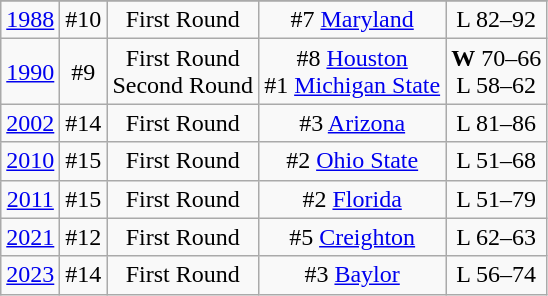<table class="wikitable" style="text-align:center">
<tr>
</tr>
<tr align="center">
<td><a href='#'>1988</a></td>
<td>#10</td>
<td>First Round</td>
<td>#7 <a href='#'>Maryland</a></td>
<td>L 82–92</td>
</tr>
<tr align="center">
<td><a href='#'>1990</a></td>
<td>#9</td>
<td>First Round<br>Second Round</td>
<td>#8 <a href='#'>Houston</a><br>#1 <a href='#'>Michigan State</a></td>
<td><strong>W</strong> 70–66<br>L 58–62</td>
</tr>
<tr align="center">
<td><a href='#'>2002</a></td>
<td>#14</td>
<td>First Round</td>
<td>#3 <a href='#'>Arizona</a></td>
<td>L 81–86</td>
</tr>
<tr align="center">
<td><a href='#'>2010</a></td>
<td>#15</td>
<td>First Round</td>
<td>#2 <a href='#'>Ohio State</a></td>
<td>L 51–68</td>
</tr>
<tr align="center">
<td><a href='#'>2011</a></td>
<td>#15</td>
<td>First Round</td>
<td>#2 <a href='#'>Florida</a></td>
<td>L 51–79</td>
</tr>
<tr align="center">
<td><a href='#'>2021</a></td>
<td>#12</td>
<td>First Round</td>
<td>#5 <a href='#'>Creighton</a></td>
<td>L 62–63</td>
</tr>
<tr align="center">
<td><a href='#'>2023</a></td>
<td>#14</td>
<td>First Round</td>
<td>#3 <a href='#'>Baylor</a></td>
<td>L 56–74</td>
</tr>
</table>
